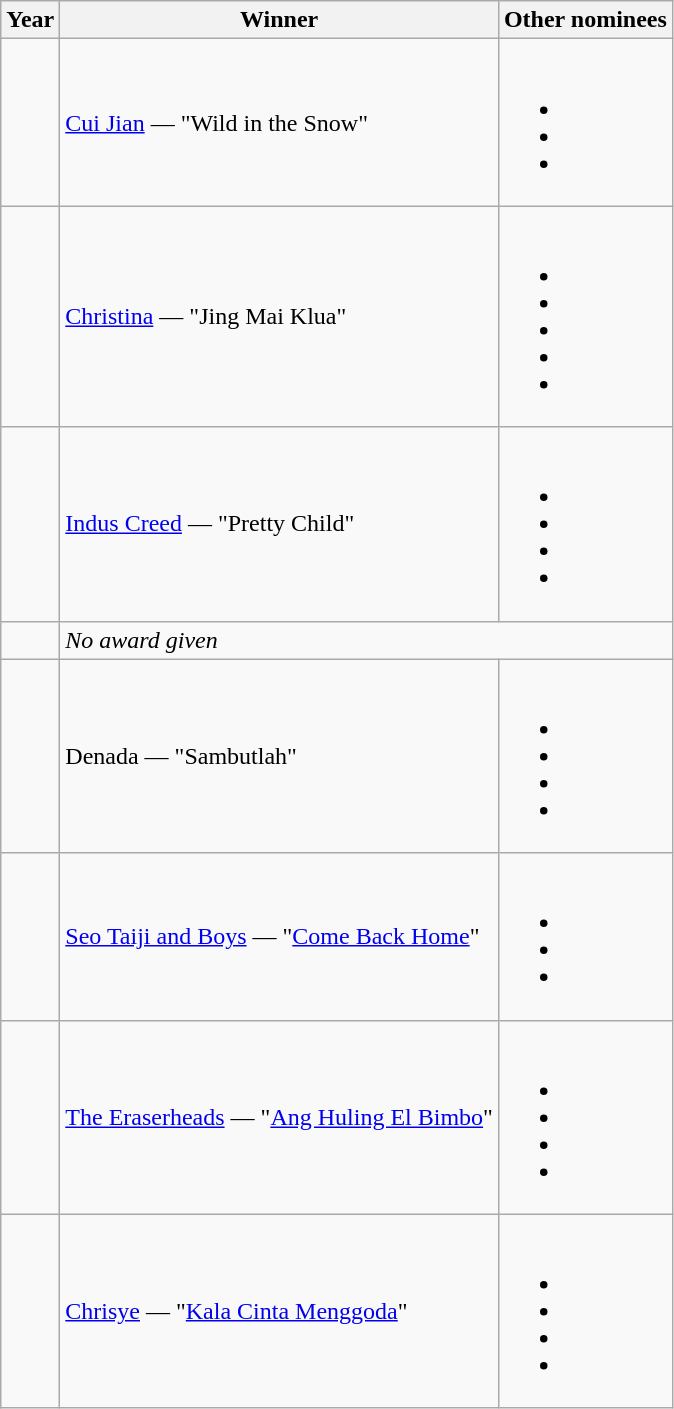<table class="wikitable">
<tr>
<th>Year</th>
<th>Winner</th>
<th>Other nominees</th>
</tr>
<tr>
<td></td>
<td><a href='#'>Cui Jian</a> — "Wild in the Snow"</td>
<td><br><ul><li></li><li></li><li></li></ul></td>
</tr>
<tr>
<td></td>
<td><a href='#'>Christina</a> — "Jing Mai Klua"</td>
<td><br><ul><li></li><li></li><li></li><li></li><li></li></ul></td>
</tr>
<tr>
<td></td>
<td><a href='#'>Indus Creed</a> — "Pretty Child"</td>
<td><br><ul><li></li><li></li><li></li><li></li></ul></td>
</tr>
<tr>
<td></td>
<td colspan="3"><em>No award given</em></td>
</tr>
<tr>
<td></td>
<td>Denada — "Sambutlah"</td>
<td><br><ul><li></li><li></li><li></li><li></li></ul></td>
</tr>
<tr>
<td></td>
<td><a href='#'>Seo Taiji and Boys</a> — "<a href='#'>Come Back Home</a>"</td>
<td><br><ul><li></li><li></li><li></li></ul></td>
</tr>
<tr>
<td></td>
<td><a href='#'>The Eraserheads</a> — "<a href='#'>Ang Huling El Bimbo</a>"</td>
<td><br><ul><li></li><li></li><li></li><li></li></ul></td>
</tr>
<tr>
<td></td>
<td><a href='#'>Chrisye</a> — "<a href='#'>Kala Cinta Menggoda</a>"</td>
<td><br><ul><li></li><li></li><li></li><li></li></ul></td>
</tr>
</table>
